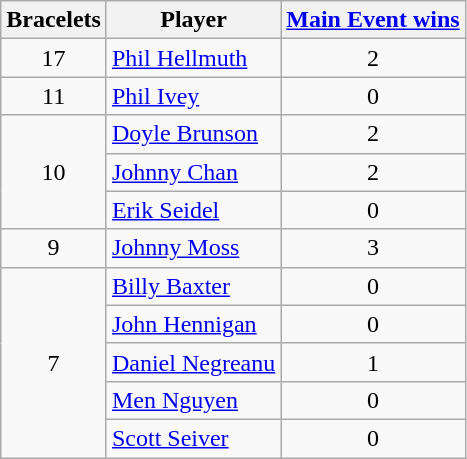<table class="wikitable sortable">
<tr>
<th>Bracelets</th>
<th>Player</th>
<th><a href='#'>Main Event wins</a></th>
</tr>
<tr>
<td align=center>17</td>
<td> <a href='#'>Phil Hellmuth</a></td>
<td align=center>2</td>
</tr>
<tr>
<td align=center>11</td>
<td> <a href='#'>Phil Ivey</a></td>
<td align=center>0</td>
</tr>
<tr>
<td rowspan=3 align=center>10</td>
<td> <a href='#'>Doyle Brunson</a></td>
<td align=center>2</td>
</tr>
<tr>
<td> <a href='#'>Johnny Chan</a></td>
<td align=center>2</td>
</tr>
<tr>
<td> <a href='#'>Erik Seidel</a></td>
<td align=center>0</td>
</tr>
<tr>
<td align=center>9</td>
<td> <a href='#'>Johnny Moss</a></td>
<td align=center>3</td>
</tr>
<tr>
<td rowspan=5 align=center>7</td>
<td> <a href='#'>Billy Baxter</a></td>
<td align=center>0</td>
</tr>
<tr>
<td> <a href='#'>John Hennigan</a></td>
<td align=center>0</td>
</tr>
<tr>
<td> <a href='#'>Daniel Negreanu</a></td>
<td align=center>1</td>
</tr>
<tr>
<td> <a href='#'>Men Nguyen</a></td>
<td align=center>0</td>
</tr>
<tr>
<td> <a href='#'>Scott Seiver</a></td>
<td align=center>0</td>
</tr>
</table>
